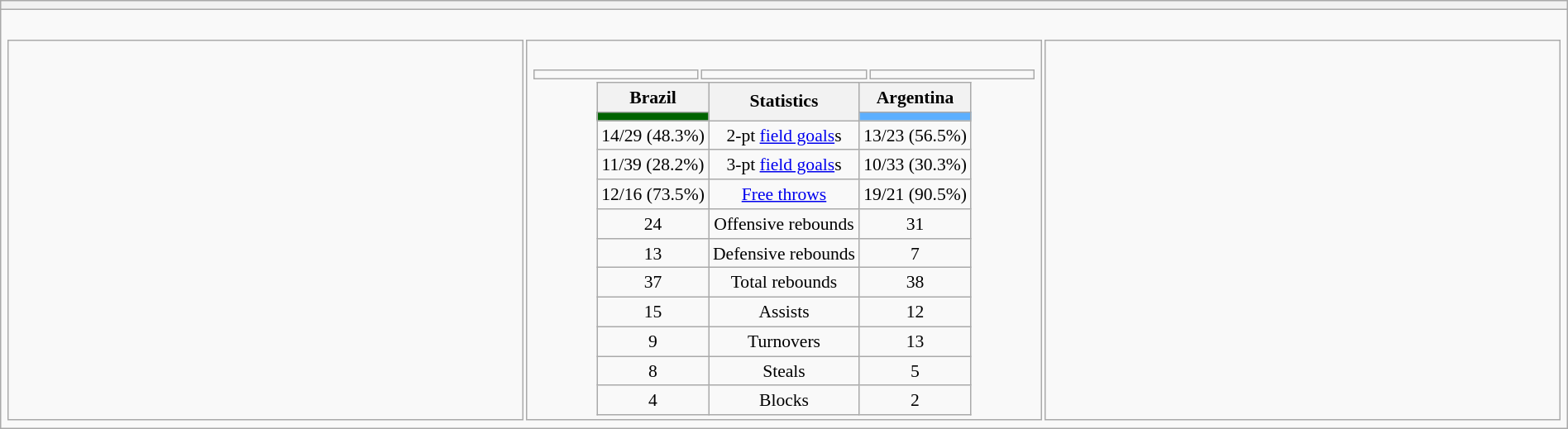<table style="width:100%" class="wikitable collapsible collapsed">
<tr>
<th></th>
</tr>
<tr>
<td><br><table style="width:100%;">
<tr>
<td valign=top align=right width=33%><br>













</td>
<td style="vertical-align:top; align:center; width:33%;"><br><table style="width:100%;">
<tr>
<td style="width=50%;"></td>
<td></td>
<td style="width=50%;"></td>
</tr>
</table>
<table class="wikitable" style="font-size:90%; text-align:center; margin:auto;" align=center>
<tr>
<th>Brazil</th>
<th rowspan=2>Statistics</th>
<th>Argentina</th>
</tr>
<tr>
<td style="background:darkgreen;"></td>
<td style="background:#5CAFFF;"></td>
</tr>
<tr>
<td>14/29 (48.3%)</td>
<td>2-pt <a href='#'>field goals</a>s</td>
<td>13/23 (56.5%)</td>
</tr>
<tr>
<td>11/39 (28.2%)</td>
<td>3-pt <a href='#'>field goals</a>s</td>
<td>10/33 (30.3%)</td>
</tr>
<tr>
<td>12/16 (73.5%)</td>
<td><a href='#'>Free throws</a></td>
<td>19/21 (90.5%)</td>
</tr>
<tr>
<td>24</td>
<td>Offensive rebounds</td>
<td>31</td>
</tr>
<tr>
<td>13</td>
<td>Defensive rebounds</td>
<td>7</td>
</tr>
<tr>
<td>37</td>
<td>Total rebounds</td>
<td>38</td>
</tr>
<tr>
<td>15</td>
<td>Assists</td>
<td>12</td>
</tr>
<tr>
<td>9</td>
<td>Turnovers</td>
<td>13</td>
</tr>
<tr>
<td>8</td>
<td>Steals</td>
<td>5</td>
</tr>
<tr>
<td>4</td>
<td>Blocks</td>
<td>2<br></td>
</tr>
</table>
</td>
<td style="vertical-align:top; align:left; width:33%;"><br>











</td>
</tr>
</table>
</td>
</tr>
</table>
